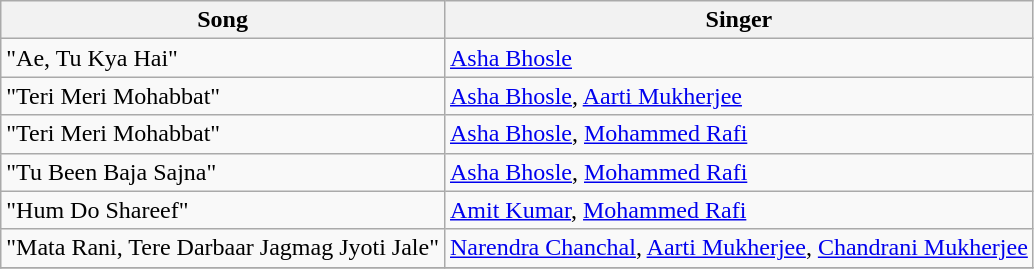<table class="wikitable">
<tr>
<th>Song</th>
<th>Singer</th>
</tr>
<tr>
<td>"Ae, Tu Kya Hai"</td>
<td><a href='#'>Asha Bhosle</a></td>
</tr>
<tr>
<td>"Teri Meri Mohabbat"</td>
<td><a href='#'>Asha Bhosle</a>, <a href='#'>Aarti Mukherjee</a></td>
</tr>
<tr>
<td>"Teri Meri Mohabbat"</td>
<td><a href='#'>Asha Bhosle</a>, <a href='#'>Mohammed Rafi</a></td>
</tr>
<tr>
<td>"Tu Been Baja Sajna"</td>
<td><a href='#'>Asha Bhosle</a>, <a href='#'>Mohammed Rafi</a></td>
</tr>
<tr>
<td>"Hum Do Shareef"</td>
<td><a href='#'>Amit Kumar</a>, <a href='#'>Mohammed Rafi</a></td>
</tr>
<tr>
<td>"Mata Rani, Tere Darbaar Jagmag Jyoti Jale"</td>
<td><a href='#'>Narendra Chanchal</a>, <a href='#'>Aarti Mukherjee</a>, <a href='#'>Chandrani Mukherjee</a></td>
</tr>
<tr>
</tr>
</table>
